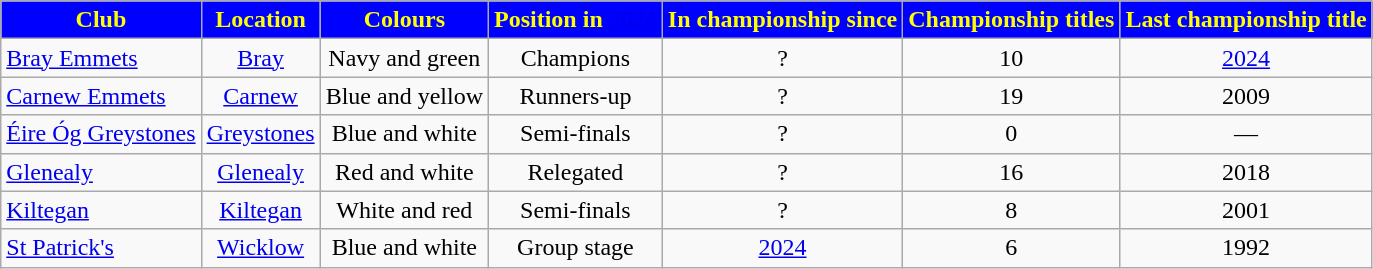<table class="wikitable sortable" style="text-align:center">
<tr>
<th style="background:blue;color:yellow;">Club</th>
<th style="background:blue;color:yellow;">Location</th>
<th style="background:blue;color:yellow;">Colours</th>
<th style="background:blue;color:yellow;">Position in <a href='#'>2024</a></th>
<th style="background:blue;color:yellow;">In championship since</th>
<th style="background:blue;color:yellow;">Championship titles</th>
<th style="background:blue;color:yellow;">Last championship title</th>
</tr>
<tr>
<td style="text-align:left"> <a href='#'>Bray Emmets</a></td>
<td><a href='#'>Bray</a></td>
<td>Navy and green</td>
<td>Champions</td>
<td>?</td>
<td>10</td>
<td><a href='#'>2024</a></td>
</tr>
<tr>
<td style="text-align:left"> <a href='#'>Carnew Emmets</a></td>
<td><a href='#'>Carnew</a></td>
<td>Blue and yellow</td>
<td>Runners-up</td>
<td>?</td>
<td>19</td>
<td>2009</td>
</tr>
<tr>
<td style="text-align:left"> <a href='#'>Éire Óg Greystones</a></td>
<td><a href='#'>Greystones</a></td>
<td>Blue and white</td>
<td>Semi-finals</td>
<td>?</td>
<td>0</td>
<td>—</td>
</tr>
<tr>
<td style="text-align:left"> <a href='#'>Glenealy</a></td>
<td><a href='#'>Glenealy</a></td>
<td>Red and white</td>
<td>Relegated</td>
<td>?</td>
<td>16</td>
<td>2018</td>
</tr>
<tr>
<td style="text-align:left"> <a href='#'>Kiltegan</a></td>
<td><a href='#'>Kiltegan</a></td>
<td>White and red</td>
<td>Semi-finals</td>
<td>?</td>
<td>8</td>
<td>2001</td>
</tr>
<tr>
<td style="text-align:left"> <a href='#'>St Patrick's</a></td>
<td><a href='#'>Wicklow</a></td>
<td>Blue and white</td>
<td>Group stage</td>
<td><a href='#'>2024</a></td>
<td>6</td>
<td>1992</td>
</tr>
</table>
